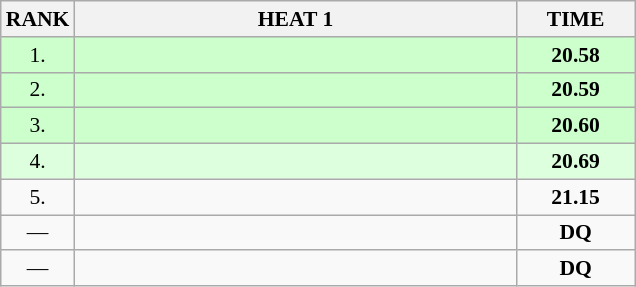<table class="wikitable" style="border-collapse: collapse; font-size: 90%;">
<tr>
<th>RANK</th>
<th style="width: 20em">HEAT 1</th>
<th style="width: 5em">TIME</th>
</tr>
<tr style="background:#ccffcc;">
<td align="center">1.</td>
<td></td>
<td align="center"><strong>20.58</strong></td>
</tr>
<tr style="background:#ccffcc;">
<td align="center">2.</td>
<td></td>
<td align="center"><strong>20.59</strong></td>
</tr>
<tr style="background:#ccffcc;">
<td align="center">3.</td>
<td></td>
<td align="center"><strong>20.60</strong></td>
</tr>
<tr style="background:#ddffdd;">
<td align="center">4.</td>
<td></td>
<td align="center"><strong>20.69</strong></td>
</tr>
<tr>
<td align="center">5.</td>
<td></td>
<td align="center"><strong>21.15</strong></td>
</tr>
<tr>
<td align="center">—</td>
<td></td>
<td align="center"><strong>DQ</strong></td>
</tr>
<tr>
<td align="center">—</td>
<td></td>
<td align="center"><strong>DQ</strong></td>
</tr>
</table>
